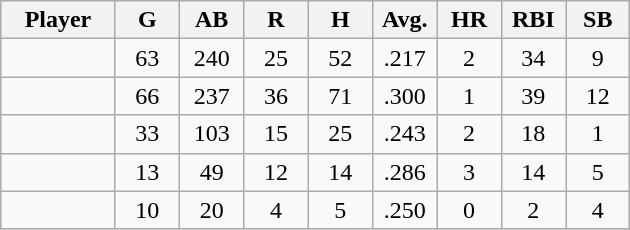<table class="wikitable sortable">
<tr>
<th bgcolor="#DDDDFF" width="16%">Player</th>
<th bgcolor="#DDDDFF" width="9%">G</th>
<th bgcolor="#DDDDFF" width="9%">AB</th>
<th bgcolor="#DDDDFF" width="9%">R</th>
<th bgcolor="#DDDDFF" width="9%">H</th>
<th bgcolor="#DDDDFF" width="9%">Avg.</th>
<th bgcolor="#DDDDFF" width="9%">HR</th>
<th bgcolor="#DDDDFF" width="9%">RBI</th>
<th bgcolor="#DDDDFF" width="9%">SB</th>
</tr>
<tr align="center">
<td></td>
<td>63</td>
<td>240</td>
<td>25</td>
<td>52</td>
<td>.217</td>
<td>2</td>
<td>34</td>
<td>9</td>
</tr>
<tr align="center">
<td></td>
<td>66</td>
<td>237</td>
<td>36</td>
<td>71</td>
<td>.300</td>
<td>1</td>
<td>39</td>
<td>12</td>
</tr>
<tr align="center">
<td></td>
<td>33</td>
<td>103</td>
<td>15</td>
<td>25</td>
<td>.243</td>
<td>2</td>
<td>18</td>
<td>1</td>
</tr>
<tr align="center">
<td></td>
<td>13</td>
<td>49</td>
<td>12</td>
<td>14</td>
<td>.286</td>
<td>3</td>
<td>14</td>
<td>5</td>
</tr>
<tr align="center">
<td></td>
<td>10</td>
<td>20</td>
<td>4</td>
<td>5</td>
<td>.250</td>
<td>0</td>
<td>2</td>
<td>4</td>
</tr>
</table>
